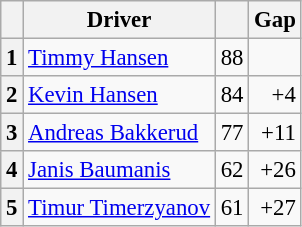<table class="wikitable" style="font-size: 95%;">
<tr>
<th></th>
<th>Driver</th>
<th></th>
<th>Gap</th>
</tr>
<tr>
<th>1</th>
<td> <a href='#'>Timmy Hansen</a></td>
<td>88</td>
<td></td>
</tr>
<tr>
<th>2</th>
<td> <a href='#'>Kevin Hansen</a></td>
<td>84</td>
<td align="right">+4</td>
</tr>
<tr>
<th>3</th>
<td> <a href='#'>Andreas Bakkerud</a></td>
<td>77</td>
<td align="right">+11</td>
</tr>
<tr>
<th>4</th>
<td> <a href='#'>Janis Baumanis</a></td>
<td>62</td>
<td align="right">+26</td>
</tr>
<tr>
<th>5</th>
<td> <a href='#'>Timur Timerzyanov</a></td>
<td>61</td>
<td align="right">+27</td>
</tr>
</table>
